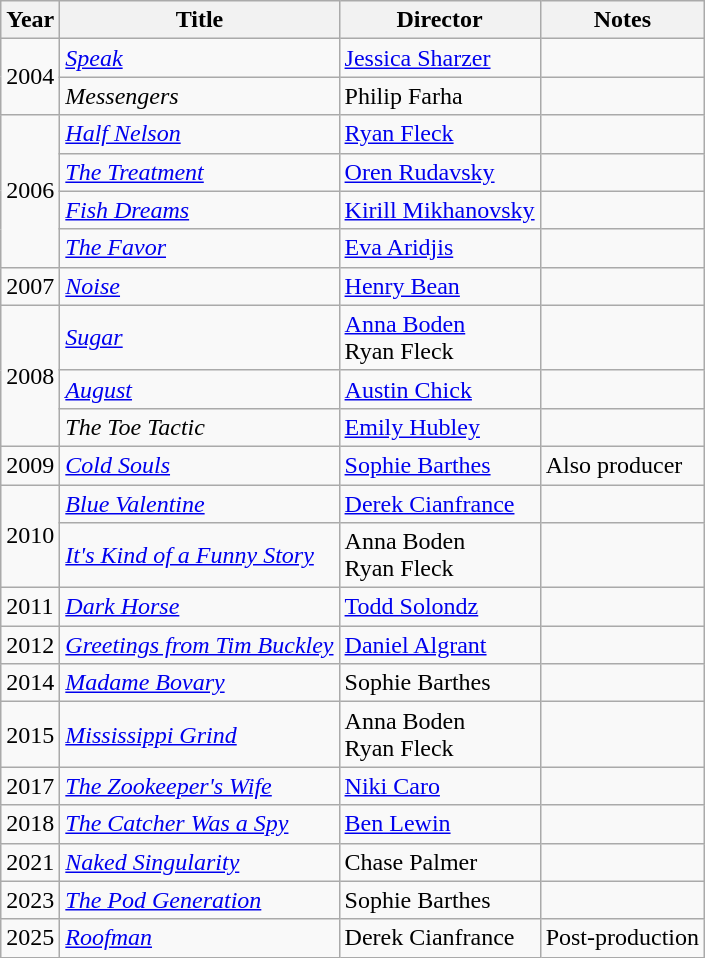<table class="wikitable">
<tr>
<th>Year</th>
<th>Title</th>
<th>Director</th>
<th>Notes</th>
</tr>
<tr>
<td rowspan=2>2004</td>
<td><em><a href='#'>Speak</a></em></td>
<td><a href='#'>Jessica Sharzer</a></td>
<td></td>
</tr>
<tr>
<td><em>Messengers</em></td>
<td>Philip Farha</td>
<td></td>
</tr>
<tr>
<td rowspan=4>2006</td>
<td><em><a href='#'>Half Nelson</a></em></td>
<td><a href='#'>Ryan Fleck</a></td>
<td></td>
</tr>
<tr>
<td><em><a href='#'>The Treatment</a></em></td>
<td><a href='#'>Oren Rudavsky</a></td>
<td></td>
</tr>
<tr>
<td><em><a href='#'>Fish Dreams</a></em></td>
<td><a href='#'>Kirill Mikhanovsky</a></td>
<td></td>
</tr>
<tr>
<td><em><a href='#'>The Favor</a></em></td>
<td><a href='#'>Eva Aridjis</a></td>
<td></td>
</tr>
<tr>
<td>2007</td>
<td><em><a href='#'>Noise</a></em></td>
<td><a href='#'>Henry Bean</a></td>
<td></td>
</tr>
<tr>
<td rowspan=3>2008</td>
<td><em><a href='#'>Sugar</a></em></td>
<td><a href='#'>Anna Boden</a><br>Ryan Fleck</td>
<td></td>
</tr>
<tr>
<td><em><a href='#'>August</a></em></td>
<td><a href='#'>Austin Chick</a></td>
<td></td>
</tr>
<tr>
<td><em>The Toe Tactic</em></td>
<td><a href='#'>Emily Hubley</a></td>
<td></td>
</tr>
<tr>
<td>2009</td>
<td><em><a href='#'>Cold Souls</a></em></td>
<td><a href='#'>Sophie Barthes</a></td>
<td>Also producer</td>
</tr>
<tr>
<td rowspan=2>2010</td>
<td><em><a href='#'>Blue Valentine</a></em></td>
<td><a href='#'>Derek Cianfrance</a></td>
<td></td>
</tr>
<tr>
<td><em><a href='#'>It's Kind of a Funny Story</a></em></td>
<td>Anna Boden<br>Ryan Fleck</td>
<td></td>
</tr>
<tr>
<td>2011</td>
<td><em><a href='#'>Dark Horse</a></em></td>
<td><a href='#'>Todd Solondz</a></td>
<td></td>
</tr>
<tr>
<td>2012</td>
<td><em><a href='#'>Greetings from Tim Buckley</a></em></td>
<td><a href='#'>Daniel Algrant</a></td>
<td></td>
</tr>
<tr>
<td>2014</td>
<td><em><a href='#'>Madame Bovary</a></em></td>
<td>Sophie Barthes</td>
<td></td>
</tr>
<tr>
<td>2015</td>
<td><em><a href='#'>Mississippi Grind</a></em></td>
<td>Anna Boden<br>Ryan Fleck</td>
<td></td>
</tr>
<tr>
<td>2017</td>
<td><em><a href='#'>The Zookeeper's Wife</a></em></td>
<td><a href='#'>Niki Caro</a></td>
<td></td>
</tr>
<tr>
<td>2018</td>
<td><em><a href='#'>The Catcher Was a Spy</a></em></td>
<td><a href='#'>Ben Lewin</a></td>
<td></td>
</tr>
<tr>
<td>2021</td>
<td><em><a href='#'>Naked Singularity</a></em></td>
<td>Chase Palmer</td>
<td></td>
</tr>
<tr>
<td>2023</td>
<td><em><a href='#'>The Pod Generation</a></em></td>
<td>Sophie Barthes</td>
<td></td>
</tr>
<tr>
<td>2025</td>
<td><em><a href='#'>Roofman</a></em></td>
<td>Derek Cianfrance</td>
<td>Post-production</td>
</tr>
</table>
